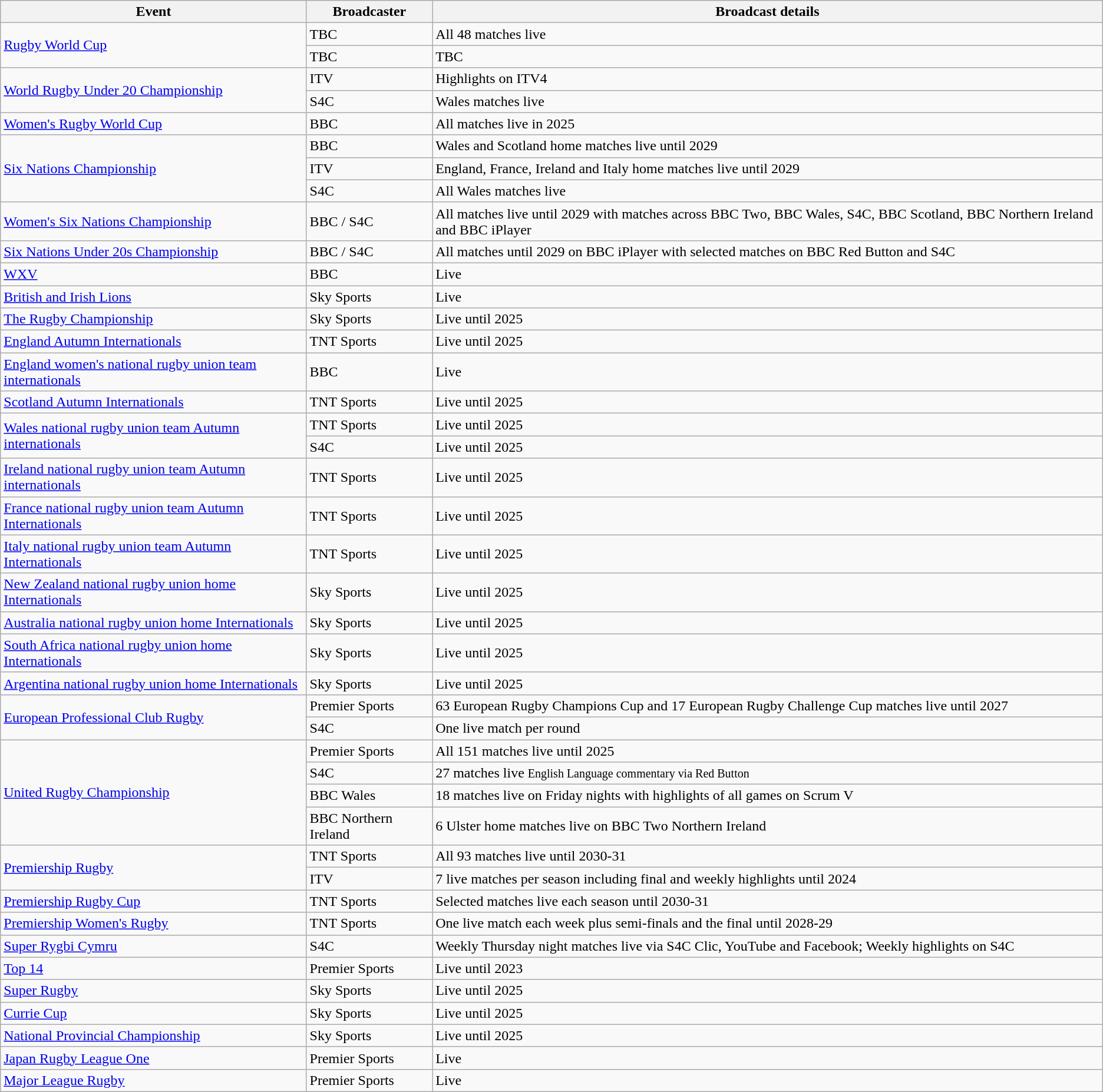<table class="wikitable sortable collapsible">
<tr>
<th>Event</th>
<th>Broadcaster</th>
<th>Broadcast details</th>
</tr>
<tr>
<td rowspan="2"><a href='#'>Rugby World Cup</a></td>
<td>TBC</td>
<td>All 48 matches live</td>
</tr>
<tr>
<td>TBC</td>
<td>TBC</td>
</tr>
<tr>
<td rowspan="2"><a href='#'>World Rugby Under 20 Championship</a></td>
<td>ITV</td>
<td>Highlights on ITV4</td>
</tr>
<tr>
<td>S4C</td>
<td>Wales matches live</td>
</tr>
<tr>
<td><a href='#'>Women's Rugby World Cup</a></td>
<td>BBC</td>
<td>All matches live in 2025</td>
</tr>
<tr>
<td rowspan="3"><a href='#'>Six Nations Championship</a></td>
<td>BBC</td>
<td>Wales and Scotland home matches live until 2029 </td>
</tr>
<tr>
<td>ITV</td>
<td>England, France, Ireland and Italy home matches live until 2029</td>
</tr>
<tr>
<td>S4C</td>
<td>All Wales matches live</td>
</tr>
<tr>
<td><a href='#'>Women's Six Nations Championship</a></td>
<td>BBC / S4C</td>
<td>All matches live until 2029 with matches across BBC Two, BBC Wales, S4C, BBC Scotland, BBC Northern Ireland and BBC iPlayer</td>
</tr>
<tr>
<td><a href='#'>Six Nations Under 20s Championship</a></td>
<td>BBC / S4C</td>
<td>All matches until 2029 on BBC iPlayer with selected matches on BBC Red Button and S4C</td>
</tr>
<tr>
<td><a href='#'>WXV</a></td>
<td>BBC</td>
<td>Live</td>
</tr>
<tr>
<td><a href='#'>British and Irish Lions</a></td>
<td>Sky Sports</td>
<td>Live</td>
</tr>
<tr>
<td><a href='#'>The Rugby Championship</a></td>
<td>Sky Sports</td>
<td>Live until 2025</td>
</tr>
<tr>
<td> <a href='#'>England Autumn Internationals</a></td>
<td>TNT Sports</td>
<td>Live until 2025</td>
</tr>
<tr>
<td> <a href='#'>England women's national rugby union team internationals</a></td>
<td>BBC</td>
<td>Live</td>
</tr>
<tr>
<td> <a href='#'>Scotland Autumn Internationals</a></td>
<td>TNT Sports</td>
<td>Live until 2025</td>
</tr>
<tr>
<td rowspan="2"> <a href='#'>Wales national rugby union team Autumn internationals</a></td>
<td>TNT Sports</td>
<td>Live until 2025</td>
</tr>
<tr>
<td>S4C</td>
<td>Live until 2025</td>
</tr>
<tr>
<td> <a href='#'>Ireland national rugby union team Autumn internationals</a></td>
<td>TNT Sports</td>
<td>Live until 2025</td>
</tr>
<tr>
<td> <a href='#'>France national rugby union team Autumn Internationals</a></td>
<td>TNT Sports</td>
<td>Live until 2025</td>
</tr>
<tr>
<td> <a href='#'>Italy national rugby union team Autumn Internationals</a></td>
<td>TNT Sports</td>
<td>Live until 2025</td>
</tr>
<tr>
<td> <a href='#'>New Zealand national rugby union home Internationals</a></td>
<td>Sky Sports</td>
<td>Live until 2025</td>
</tr>
<tr>
<td> <a href='#'>Australia national rugby union home Internationals</a></td>
<td>Sky Sports</td>
<td>Live until 2025</td>
</tr>
<tr>
<td> <a href='#'>South Africa national rugby union home Internationals</a></td>
<td>Sky Sports</td>
<td>Live until 2025</td>
</tr>
<tr>
<td> <a href='#'>Argentina national rugby union home Internationals</a></td>
<td>Sky Sports</td>
<td>Live until 2025</td>
</tr>
<tr>
<td rowspan="2"> <a href='#'>European Professional Club Rugby</a></td>
<td>Premier Sports</td>
<td>63 European Rugby Champions Cup and 17 European Rugby Challenge Cup matches live until 2027</td>
</tr>
<tr>
<td>S4C</td>
<td>One live match per round</td>
</tr>
<tr>
<td rowspan="4"> <a href='#'>United Rugby Championship</a></td>
<td>Premier Sports</td>
<td>All 151 matches live until 2025</td>
</tr>
<tr>
<td>S4C</td>
<td>27 matches live <small>English Language commentary via Red Button</small></td>
</tr>
<tr>
<td>BBC Wales</td>
<td>18 matches live on Friday nights with highlights of all games on Scrum V</td>
</tr>
<tr>
<td>BBC Northern Ireland</td>
<td>6 Ulster home matches live on BBC Two Northern Ireland</td>
</tr>
<tr>
<td rowspan="2"> <a href='#'>Premiership Rugby</a></td>
<td>TNT Sports</td>
<td>All 93 matches live until 2030-31</td>
</tr>
<tr>
<td>ITV</td>
<td>7 live matches per season including final and weekly highlights until 2024</td>
</tr>
<tr>
<td> <a href='#'>Premiership Rugby Cup</a></td>
<td>TNT Sports</td>
<td>Selected matches live each season until 2030-31</td>
</tr>
<tr>
<td> <a href='#'>Premiership Women's Rugby</a></td>
<td>TNT Sports</td>
<td>One live match each week plus semi-finals and the final until 2028-29</td>
</tr>
<tr>
<td> <a href='#'>Super Rygbi Cymru</a></td>
<td>S4C</td>
<td>Weekly Thursday night matches live via S4C Clic, YouTube and Facebook; Weekly highlights on S4C</td>
</tr>
<tr>
<td> <a href='#'>Top 14</a></td>
<td>Premier Sports</td>
<td>Live until 2023</td>
</tr>
<tr>
<td><a href='#'>Super Rugby</a></td>
<td>Sky Sports</td>
<td>Live until 2025</td>
</tr>
<tr>
<td><a href='#'>Currie Cup</a></td>
<td>Sky Sports</td>
<td>Live until 2025</td>
</tr>
<tr>
<td><a href='#'>National Provincial Championship</a></td>
<td>Sky Sports</td>
<td>Live until 2025</td>
</tr>
<tr>
<td><a href='#'>Japan Rugby League One</a></td>
<td>Premier Sports</td>
<td>Live </td>
</tr>
<tr>
<td><a href='#'>Major League Rugby</a></td>
<td>Premier Sports</td>
<td>Live</td>
</tr>
</table>
